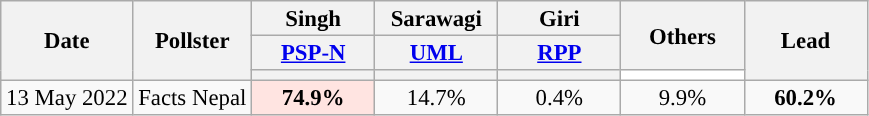<table class="wikitable sortable" style="text-align:center;font-size:95%;line-height:16px">
<tr>
<th rowspan="3">Date</th>
<th rowspan="3">Pollster</th>
<th style="width:75px;">Singh</th>
<th style="width:75px;">Sarawagi</th>
<th style="width:75px;">Giri</th>
<th style="width:75px;" rowspan="2">Others</th>
<th style="width:75px;" rowspan="3">Lead</th>
</tr>
<tr>
<th><a href='#'>PSP-N</a></th>
<th><a href='#'>UML</a></th>
<th><a href='#'>RPP</a></th>
</tr>
<tr>
<th style="background-color:"></th>
<th style="background-color:"></th>
<th style="background-color:"></th>
<th style="background-color:white;"></th>
</tr>
<tr>
<td>13 May 2022</td>
<td>Facts Nepal</td>
<td style="background-color:mistyrose;"><strong>74.9%</strong></td>
<td>14.7%</td>
<td>0.4%</td>
<td>9.9%</td>
<td style="background-color:"><strong>60.2%</strong></td>
</tr>
</table>
